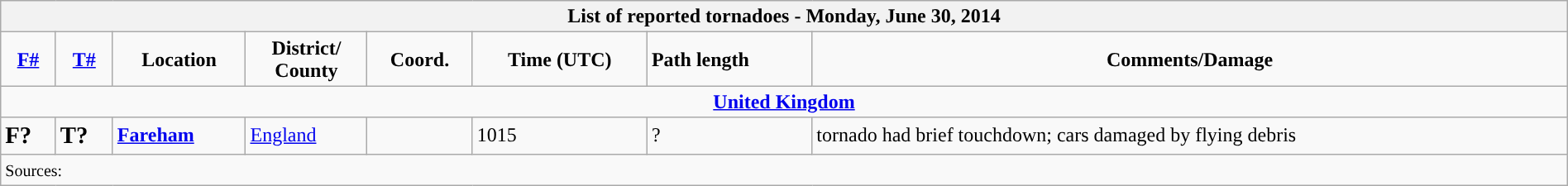<table class="wikitable collapsible" width="100%">
<tr>
<th colspan="8">List of reported tornadoes - Monday, June 30, 2014</th>
</tr>
<tr>
<td style="text-align: center;"><strong><a href='#'>F#</a></strong></td>
<td style="text-align: center;"><strong><a href='#'>T#</a></strong></td>
<td style="text-align: center;"><strong>Location</strong></td>
<td style="text-align: center;"><strong>District/<br>County</strong></td>
<td style="text-align: center;"><strong>Coord.</strong></td>
<td style="text-align: center;"><strong>Time (UTC)</strong></td>
<td><strong>Path length</strong></td>
<td style="text-align: center;"><strong>Comments/Damage</strong></td>
</tr>
<tr>
<td colspan="8" align=center><strong><a href='#'>United Kingdom</a></strong></td>
</tr>
<tr>
<td><big><strong>F?</strong></big></td>
<td><big><strong>T?</strong></big></td>
<td><strong><a href='#'>Fareham</a></strong></td>
<td><a href='#'>England</a></td>
<td></td>
<td>1015</td>
<td>?</td>
<td>tornado had brief touchdown; cars damaged by flying debris</td>
</tr>
<tr>
<td colspan="8"><small>Sources:</small></td>
</tr>
</table>
